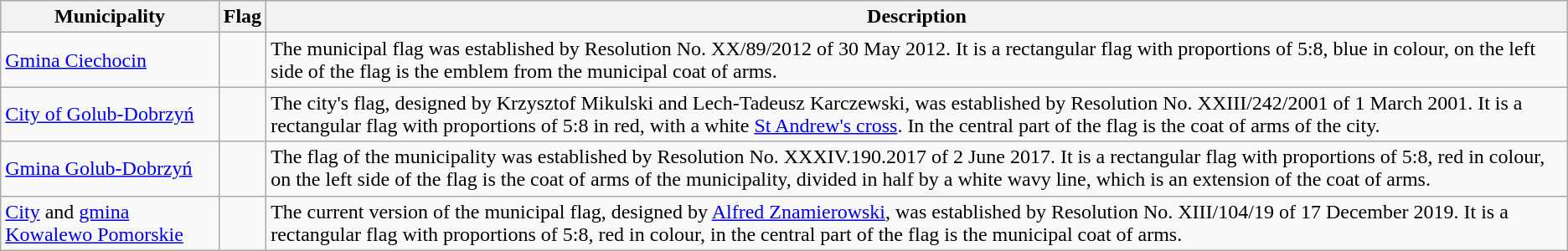<table class="wikitable" style="text-align: left">
<tr>
<th>Municipality</th>
<th>Flag</th>
<th>Description</th>
</tr>
<tr>
<td><a href='#'>Gmina Ciechocin</a></td>
<td></td>
<td>The municipal flag was established by Resolution No. XX/89/2012 of 30 May 2012. It is a rectangular flag with proportions of 5:8, blue in colour, on the left side of the flag is the emblem from the municipal coat of arms.</td>
</tr>
<tr>
<td><a href='#'>City of Golub-Dobrzyń</a></td>
<td></td>
<td>The city's flag, designed by Krzysztof Mikulski and Lech-Tadeusz Karczewski, was established by Resolution No. XXIII/242/2001 of 1 March 2001. It is a rectangular flag with proportions of 5:8 in red, with a white <a href='#'>St Andrew's cross</a>. In the central part of the flag is the coat of arms of the city.</td>
</tr>
<tr>
<td><a href='#'>Gmina Golub-Dobrzyń</a></td>
<td></td>
<td>The flag of the municipality was established by Resolution No. XXXIV.190.2017 of 2 June 2017. It is a rectangular flag with proportions of 5:8, red in colour, on the left side of the flag is the coat of arms of the municipality, divided in half by a white wavy line, which is an extension of the coat of arms.</td>
</tr>
<tr>
<td><a href='#'>City</a> and <a href='#'>gmina Kowalewo Pomorskie</a></td>
<td></td>
<td>The current version of the municipal flag, designed by <a href='#'>Alfred Znamierowski</a>, was established by Resolution No. XIII/104/19 of 17 December 2019. It is a rectangular flag with proportions of 5:8, red in colour, in the central part of the flag is the municipal coat of arms.</td>
</tr>
</table>
